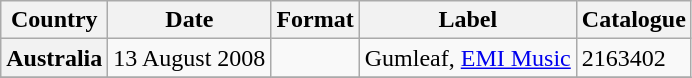<table class="wikitable plainrowheaders">
<tr>
<th scope="col">Country</th>
<th scope="col">Date</th>
<th scope="col">Format</th>
<th scope="col">Label</th>
<th scope="col">Catalogue</th>
</tr>
<tr>
<th scope="row">Australia</th>
<td>13 August 2008</td>
<td></td>
<td>Gumleaf, <a href='#'>EMI Music</a></td>
<td>2163402</td>
</tr>
<tr>
</tr>
</table>
